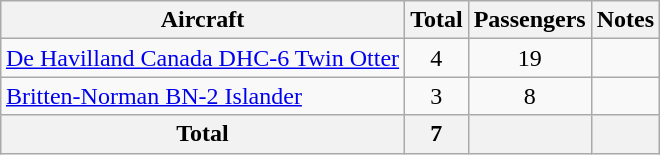<table class="wikitable" style="margin:1em auto; border-collapse:collapse">
<tr>
<th>Aircraft</th>
<th>Total</th>
<th>Passengers</th>
<th>Notes</th>
</tr>
<tr>
<td><a href='#'>De Havilland Canada DHC-6 Twin Otter</a></td>
<td align=center>4</td>
<td align=center>19</td>
<td></td>
</tr>
<tr>
<td><a href='#'>Britten-Norman BN-2 Islander</a></td>
<td align=center>3</td>
<td align=center>8</td>
<td></td>
</tr>
<tr>
<th>Total</th>
<th>7</th>
<th></th>
<th></th>
</tr>
</table>
